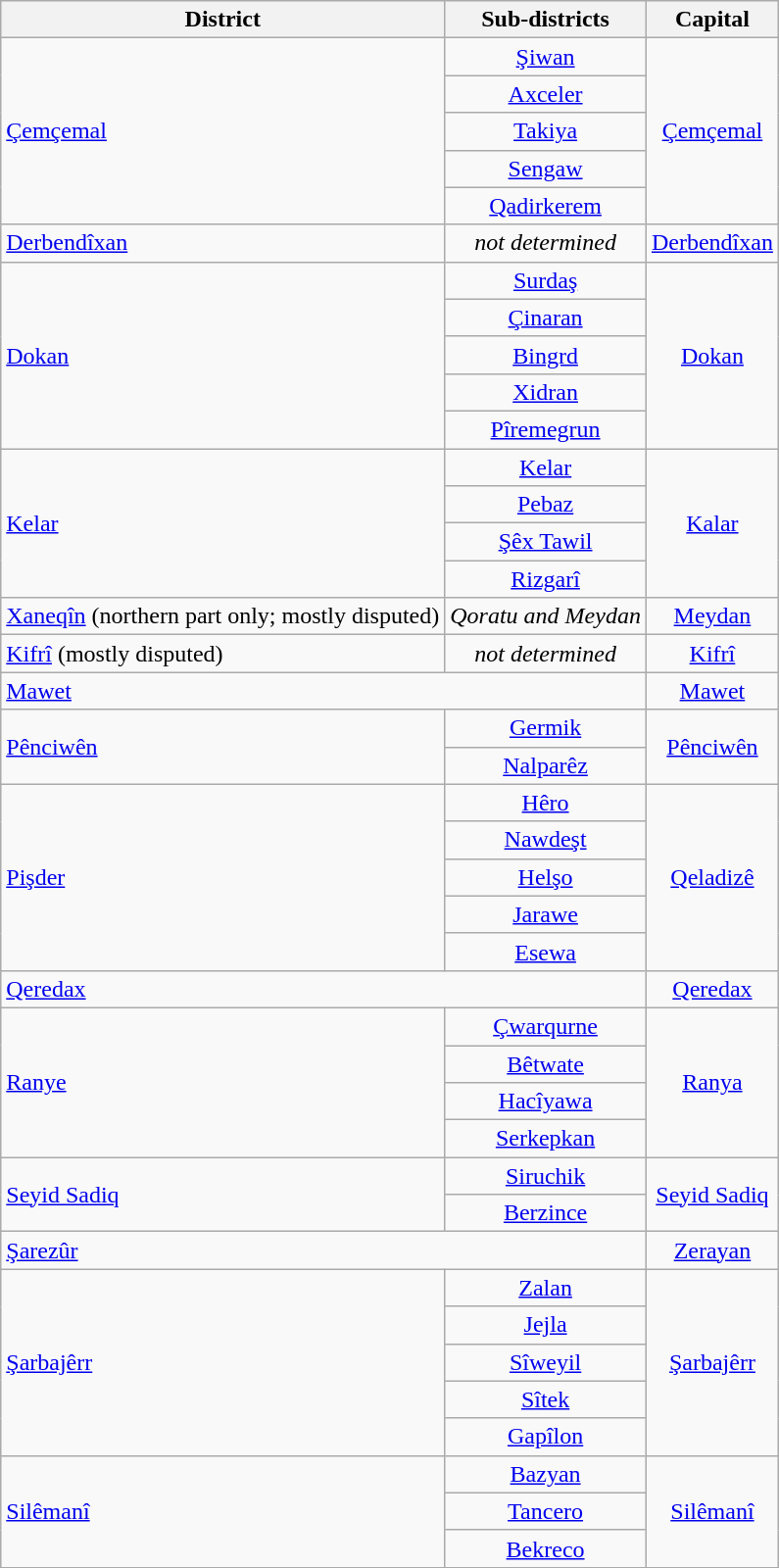<table class="wikitable" style="text-align:center">
<tr>
<th>District</th>
<th>Sub-districts</th>
<th>Capital</th>
</tr>
<tr>
<td rowspan="5" style="text-align: left;"><a href='#'>Çemçemal</a></td>
<td><a href='#'>Şiwan</a></td>
<td rowspan="5"><a href='#'>Çemçemal</a></td>
</tr>
<tr>
<td><a href='#'>Axceler</a></td>
</tr>
<tr>
<td><a href='#'>Takiya</a></td>
</tr>
<tr>
<td><a href='#'>Sengaw</a></td>
</tr>
<tr>
<td><a href='#'>Qadirkerem</a></td>
</tr>
<tr>
<td rowspan="1" style="text-align: left;"><a href='#'>Derbendîxan</a></td>
<td><em>not determined</em></td>
<td><a href='#'>Derbendîxan</a></td>
</tr>
<tr>
<td rowspan="5" style="text-align: left;"><a href='#'>Dokan</a></td>
<td><a href='#'>Surdaş</a></td>
<td rowspan="5"><a href='#'>Dokan</a></td>
</tr>
<tr>
<td><a href='#'>Çinaran</a></td>
</tr>
<tr>
<td><a href='#'>Bingrd</a></td>
</tr>
<tr>
<td><a href='#'>Xidran</a></td>
</tr>
<tr>
<td><a href='#'>Pîremegrun</a></td>
</tr>
<tr>
<td rowspan="4" style="text-align: left;"><a href='#'>Kelar</a></td>
<td><a href='#'>Kelar</a></td>
<td rowspan="4"><a href='#'>Kalar</a></td>
</tr>
<tr>
<td><a href='#'>Pebaz</a></td>
</tr>
<tr>
<td><a href='#'>Şêx Tawil</a></td>
</tr>
<tr>
<td><a href='#'>Rizgarî</a></td>
</tr>
<tr>
<td rowspan="1" style="text-align: left;"><a href='#'>Xaneqîn</a> (northern part only; mostly disputed)</td>
<td><em>Qoratu and Meydan</em></td>
<td><a href='#'>Meydan</a></td>
</tr>
<tr>
<td rowspan="1" style="text-align: left;"><a href='#'>Kifrî</a> (mostly disputed)</td>
<td><em>not determined</em></td>
<td><a href='#'>Kifrî</a></td>
</tr>
<tr>
<td rowspan="1" colspan="2" style="text-align: left;"><a href='#'>Mawet</a></td>
<td><a href='#'>Mawet</a></td>
</tr>
<tr>
<td rowspan="2" style="text-align: left;"><a href='#'>Pênciwên</a></td>
<td><a href='#'>Germik</a></td>
<td rowspan="2"><a href='#'>Pênciwên</a></td>
</tr>
<tr>
<td><a href='#'>Nalparêz</a></td>
</tr>
<tr>
<td rowspan="5" style="text-align: left;"><a href='#'>Pişder</a></td>
<td><a href='#'>Hêro</a></td>
<td rowspan="5"><a href='#'>Qeladizê</a></td>
</tr>
<tr>
<td><a href='#'>Nawdeşt</a></td>
</tr>
<tr>
<td><a href='#'>Helşo</a></td>
</tr>
<tr>
<td><a href='#'>Jarawe</a></td>
</tr>
<tr>
<td><a href='#'>Esewa</a></td>
</tr>
<tr>
<td rowspan="1" colspan="2" style="text-align: left;"><a href='#'>Qeredax</a></td>
<td><a href='#'>Qeredax</a></td>
</tr>
<tr>
<td rowspan="4" style="text-align: left;"><a href='#'>Ranye</a></td>
<td><a href='#'>Çwarqurne</a></td>
<td rowspan="4"><a href='#'>Ranya</a></td>
</tr>
<tr>
<td><a href='#'>Bêtwate</a></td>
</tr>
<tr>
<td><a href='#'>Hacîyawa</a></td>
</tr>
<tr>
<td><a href='#'>Serkepkan</a></td>
</tr>
<tr>
<td rowspan="2" style="text-align: left;"><a href='#'>Seyid Sadiq</a></td>
<td><a href='#'>Siruchik</a></td>
<td rowspan="2"><a href='#'>Seyid Sadiq</a></td>
</tr>
<tr>
<td><a href='#'>Berzince</a></td>
</tr>
<tr>
<td rowspan="1" colspan="2" style="text-align: left;"><a href='#'>Şarezûr</a></td>
<td><a href='#'>Zerayan</a></td>
</tr>
<tr>
<td rowspan="5" style="text-align: left;"><a href='#'>Şarbajêrr</a></td>
<td><a href='#'>Zalan</a></td>
<td rowspan="5"><a href='#'>Şarbajêrr</a></td>
</tr>
<tr>
<td><a href='#'>Jejla</a></td>
</tr>
<tr>
<td><a href='#'>Sîweyil</a></td>
</tr>
<tr>
<td><a href='#'>Sîtek</a></td>
</tr>
<tr>
<td><a href='#'>Gapîlon</a></td>
</tr>
<tr>
<td rowspan="3" style="text-align: left;"><a href='#'>Silêmanî</a></td>
<td><a href='#'>Bazyan</a></td>
<td rowspan="3"><a href='#'>Silêmanî</a></td>
</tr>
<tr>
<td><a href='#'>Tancero</a></td>
</tr>
<tr>
<td><a href='#'>Bekreco</a></td>
</tr>
<tr>
</tr>
</table>
